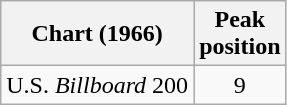<table class="wikitable sortable">
<tr>
<th>Chart (1966)</th>
<th>Peak<br>position</th>
</tr>
<tr>
<td>U.S. <em>Billboard</em> 200</td>
<td align="center">9</td>
</tr>
</table>
